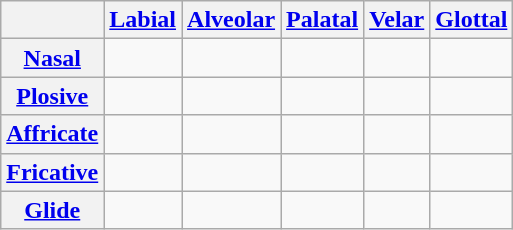<table class="wikitable" style="text-align:center;">
<tr>
<th></th>
<th><a href='#'>Labial</a></th>
<th><a href='#'>Alveolar</a></th>
<th><a href='#'>Palatal</a></th>
<th><a href='#'>Velar</a></th>
<th><a href='#'>Glottal</a></th>
</tr>
<tr>
<th><a href='#'>Nasal</a></th>
<td></td>
<td></td>
<td></td>
<td></td>
<td></td>
</tr>
<tr>
<th><a href='#'>Plosive</a></th>
<td></td>
<td></td>
<td></td>
<td></td>
<td></td>
</tr>
<tr>
<th><a href='#'>Affricate</a></th>
<td></td>
<td></td>
<td></td>
<td></td>
<td></td>
</tr>
<tr>
<th><a href='#'>Fricative</a></th>
<td></td>
<td></td>
<td></td>
<td></td>
<td></td>
</tr>
<tr>
<th><a href='#'>Glide</a></th>
<td></td>
<td></td>
<td></td>
<td></td>
<td></td>
</tr>
</table>
